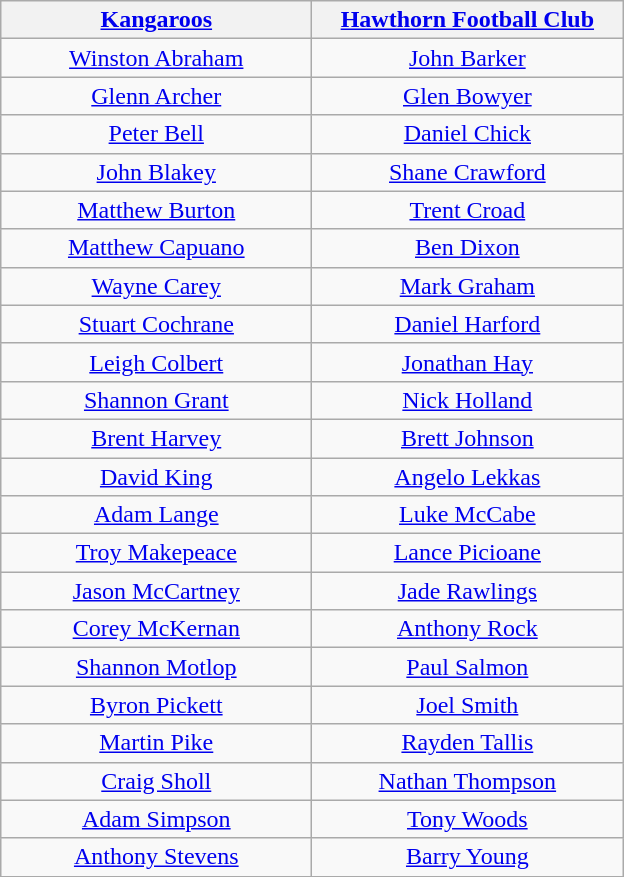<table class="wikitable" style="margin 1em auto 1em auto">
<tr>
<th width="200"><a href='#'>Kangaroos</a></th>
<th width="200"><a href='#'>Hawthorn Football Club</a></th>
</tr>
<tr>
<td align="center" colspan="1"><a href='#'>Winston Abraham</a></td>
<td align="center" colspan="1"><a href='#'>John Barker</a></td>
</tr>
<tr>
<td align="center" colspan="1"><a href='#'>Glenn Archer</a></td>
<td align="center" colspan="1"><a href='#'>Glen Bowyer</a></td>
</tr>
<tr>
<td align="center" colspan="1"><a href='#'>Peter Bell</a></td>
<td align="center" colspan="1"><a href='#'>Daniel Chick</a></td>
</tr>
<tr>
<td align="center" colspan="1"><a href='#'>John Blakey</a></td>
<td align="center" colspan="1"><a href='#'>Shane Crawford</a></td>
</tr>
<tr>
<td align="center" colspan="1"><a href='#'>Matthew Burton</a></td>
<td align="center" colspan="1"><a href='#'>Trent Croad</a></td>
</tr>
<tr>
<td align="center" colspan="1"><a href='#'>Matthew Capuano</a></td>
<td align="center" colspan="1"><a href='#'>Ben Dixon</a></td>
</tr>
<tr>
<td align="center" colspan="1"><a href='#'>Wayne Carey</a></td>
<td align="center" colspan="1"><a href='#'>Mark Graham</a></td>
</tr>
<tr>
<td align="center" colspan="1"><a href='#'>Stuart Cochrane</a></td>
<td align="center" colspan="1"><a href='#'>Daniel Harford</a></td>
</tr>
<tr>
<td align="center" colspan="1"><a href='#'>Leigh Colbert</a></td>
<td align="center" colspan="1"><a href='#'>Jonathan Hay</a></td>
</tr>
<tr>
<td align="center" colspan="1"><a href='#'>Shannon Grant</a></td>
<td align="center" colspan="1"><a href='#'>Nick Holland</a></td>
</tr>
<tr>
<td align="center" colspan="1"><a href='#'>Brent Harvey</a></td>
<td align="center" colspan="1"><a href='#'>Brett Johnson</a></td>
</tr>
<tr>
<td align="center" colspan="1"><a href='#'>David King</a></td>
<td align="center" colspan="1"><a href='#'>Angelo Lekkas</a></td>
</tr>
<tr>
<td align="center" colspan="1"><a href='#'>Adam Lange</a></td>
<td align="center" colspan="1"><a href='#'>Luke McCabe</a></td>
</tr>
<tr>
<td align="center" colspan="1"><a href='#'>Troy Makepeace</a></td>
<td align="center" colspan="1"><a href='#'>Lance Picioane</a></td>
</tr>
<tr>
<td align="center" colspan="1"><a href='#'>Jason McCartney</a></td>
<td align="center" colspan="1"><a href='#'>Jade Rawlings</a></td>
</tr>
<tr>
<td align="center" colspan="1"><a href='#'>Corey McKernan</a></td>
<td align="center" colspan="1"><a href='#'>Anthony Rock</a></td>
</tr>
<tr>
<td align="center" colspan="1"><a href='#'>Shannon Motlop</a></td>
<td align="center" colspan="1"><a href='#'>Paul Salmon</a></td>
</tr>
<tr>
<td align="center" colspan="1"><a href='#'>Byron Pickett</a></td>
<td align="center" colspan="1"><a href='#'>Joel Smith</a></td>
</tr>
<tr>
<td align="center" colspan="1"><a href='#'>Martin Pike</a></td>
<td align="center" colspan="1"><a href='#'>Rayden Tallis</a></td>
</tr>
<tr>
<td align="center" colspan="1"><a href='#'>Craig Sholl</a></td>
<td align="center" colspan="1"><a href='#'>Nathan Thompson</a></td>
</tr>
<tr>
<td align="center" colspan="1"><a href='#'>Adam Simpson</a></td>
<td align="center" colspan="1"><a href='#'>Tony Woods</a></td>
</tr>
<tr>
<td align="center" colspan="1"><a href='#'>Anthony Stevens</a></td>
<td align="center" colspan="1"><a href='#'>Barry Young</a></td>
</tr>
</table>
